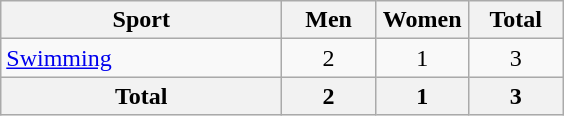<table class="wikitable sortable" style="text-align:center;">
<tr>
<th width=180>Sport</th>
<th width=55>Men</th>
<th width=55>Women</th>
<th width=55>Total</th>
</tr>
<tr>
<td align=left><a href='#'>Swimming</a></td>
<td>2</td>
<td>1</td>
<td>3</td>
</tr>
<tr>
<th>Total</th>
<th>2</th>
<th>1</th>
<th>3</th>
</tr>
</table>
